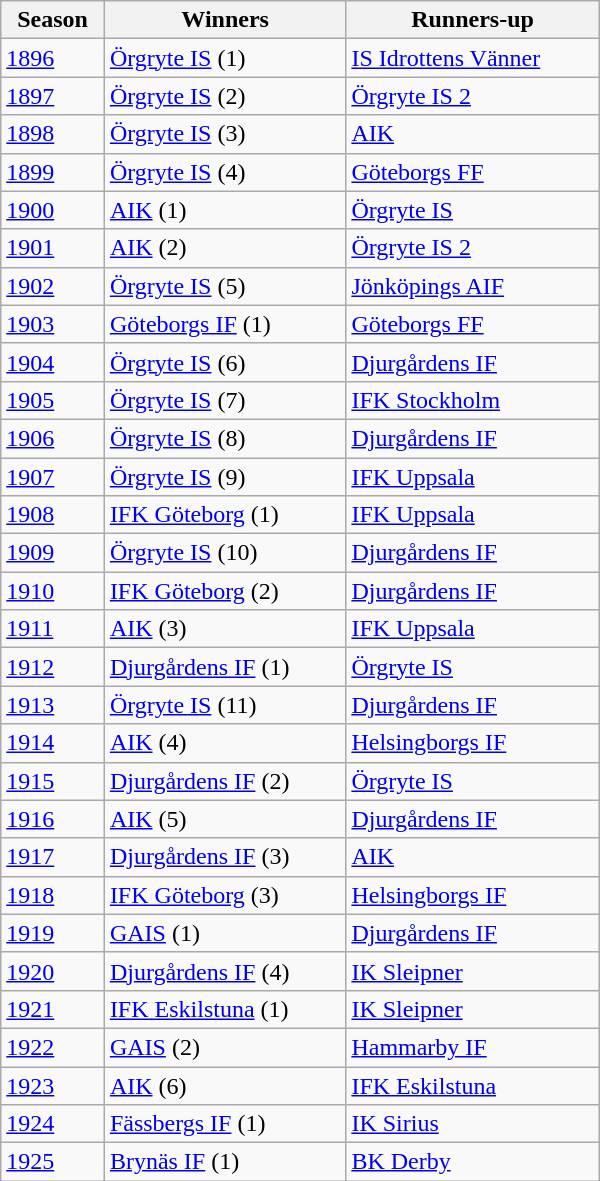<table class="wikitable" style="width:400px;">
<tr>
<th>Season</th>
<th>Winners</th>
<th>Runners-up</th>
</tr>
<tr>
<td><a href='#'>1896</a></td>
<td><a href='#'>Örgryte IS</a> (1)</td>
<td><a href='#'>IS Idrottens Vänner</a></td>
</tr>
<tr>
<td><a href='#'>1897</a></td>
<td><a href='#'>Örgryte IS</a> (2)</td>
<td><a href='#'>Örgryte IS 2</a></td>
</tr>
<tr>
<td><a href='#'>1898</a></td>
<td><a href='#'>Örgryte IS</a> (3)</td>
<td><a href='#'>AIK</a></td>
</tr>
<tr>
<td><a href='#'>1899</a></td>
<td><a href='#'>Örgryte IS</a> (4)</td>
<td><a href='#'>Göteborgs FF</a></td>
</tr>
<tr>
<td><a href='#'>1900</a></td>
<td><a href='#'>AIK</a> (1)</td>
<td><a href='#'>Örgryte IS</a></td>
</tr>
<tr>
<td><a href='#'>1901</a></td>
<td><a href='#'>AIK</a> (2)</td>
<td><a href='#'>Örgryte IS 2</a></td>
</tr>
<tr>
<td><a href='#'>1902</a></td>
<td><a href='#'>Örgryte IS</a> (5)</td>
<td><a href='#'>Jönköpings AIF</a></td>
</tr>
<tr>
<td><a href='#'>1903</a></td>
<td><a href='#'>Göteborgs IF</a> (1)</td>
<td><a href='#'>Göteborgs FF</a></td>
</tr>
<tr>
<td><a href='#'>1904</a></td>
<td><a href='#'>Örgryte IS</a> (6)</td>
<td><a href='#'>Djurgårdens IF</a></td>
</tr>
<tr>
<td><a href='#'>1905</a></td>
<td><a href='#'>Örgryte IS</a> (7)</td>
<td><a href='#'>IFK Stockholm</a></td>
</tr>
<tr>
<td><a href='#'>1906</a></td>
<td><a href='#'>Örgryte IS</a> (8)</td>
<td><a href='#'>Djurgårdens IF</a></td>
</tr>
<tr>
<td><a href='#'>1907</a></td>
<td><a href='#'>Örgryte IS</a> (9)</td>
<td><a href='#'>IFK Uppsala</a></td>
</tr>
<tr>
<td><a href='#'>1908</a></td>
<td><a href='#'>IFK Göteborg</a> (1)</td>
<td><a href='#'>IFK Uppsala</a></td>
</tr>
<tr>
<td><a href='#'>1909</a></td>
<td><a href='#'>Örgryte IS</a> (10)</td>
<td><a href='#'>Djurgårdens IF</a></td>
</tr>
<tr>
<td><a href='#'>1910</a></td>
<td><a href='#'>IFK Göteborg</a> (2)</td>
<td><a href='#'>Djurgårdens IF</a></td>
</tr>
<tr>
<td><a href='#'>1911</a></td>
<td><a href='#'>AIK</a> (3)</td>
<td><a href='#'>IFK Uppsala</a></td>
</tr>
<tr>
<td><a href='#'>1912</a></td>
<td><a href='#'>Djurgårdens IF</a> (1)</td>
<td><a href='#'>Örgryte IS</a></td>
</tr>
<tr>
<td><a href='#'>1913</a></td>
<td><a href='#'>Örgryte IS</a> (11)</td>
<td><a href='#'>Djurgårdens IF</a></td>
</tr>
<tr>
<td><a href='#'>1914</a></td>
<td><a href='#'>AIK</a> (4)</td>
<td><a href='#'>Helsingborgs IF</a></td>
</tr>
<tr>
<td><a href='#'>1915</a></td>
<td><a href='#'>Djurgårdens IF</a> (2)</td>
<td><a href='#'>Örgryte IS</a></td>
</tr>
<tr>
<td><a href='#'>1916</a></td>
<td><a href='#'>AIK</a> (5)</td>
<td><a href='#'>Djurgårdens IF</a></td>
</tr>
<tr>
<td><a href='#'>1917</a></td>
<td><a href='#'>Djurgårdens IF</a> (3)</td>
<td><a href='#'>AIK</a></td>
</tr>
<tr>
<td><a href='#'>1918</a></td>
<td><a href='#'>IFK Göteborg</a> (3)</td>
<td><a href='#'>Helsingborgs IF</a></td>
</tr>
<tr>
<td><a href='#'>1919</a></td>
<td><a href='#'>GAIS</a> (1)</td>
<td><a href='#'>Djurgårdens IF</a></td>
</tr>
<tr>
<td><a href='#'>1920</a></td>
<td><a href='#'>Djurgårdens IF</a> (4)</td>
<td><a href='#'>IK Sleipner</a></td>
</tr>
<tr>
<td><a href='#'>1921</a></td>
<td><a href='#'>IFK Eskilstuna</a> (1)</td>
<td><a href='#'>IK Sleipner</a></td>
</tr>
<tr>
<td><a href='#'>1922</a></td>
<td><a href='#'>GAIS</a> (2)</td>
<td><a href='#'>Hammarby IF</a></td>
</tr>
<tr>
<td><a href='#'>1923</a></td>
<td><a href='#'>AIK</a> (6)</td>
<td><a href='#'>IFK Eskilstuna</a></td>
</tr>
<tr>
<td><a href='#'>1924</a></td>
<td><a href='#'>Fässbergs IF</a> (1)</td>
<td><a href='#'>IK Sirius</a></td>
</tr>
<tr>
<td><a href='#'>1925</a></td>
<td><a href='#'>Brynäs IF</a> (1)</td>
<td><a href='#'>BK Derby</a></td>
</tr>
</table>
